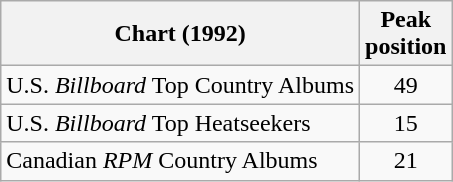<table class="wikitable">
<tr>
<th>Chart (1992)</th>
<th>Peak<br>position</th>
</tr>
<tr>
<td>U.S. <em>Billboard</em> Top Country Albums</td>
<td align="center">49</td>
</tr>
<tr>
<td>U.S. <em>Billboard</em> Top Heatseekers</td>
<td align="center">15</td>
</tr>
<tr>
<td>Canadian <em>RPM</em> Country Albums</td>
<td align="center">21</td>
</tr>
</table>
